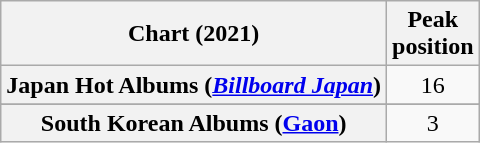<table class="wikitable sortable plainrowheaders" style="text-align:center">
<tr>
<th scope="col">Chart (2021)</th>
<th scope="col">Peak<br>position</th>
</tr>
<tr>
<th scope="row">Japan Hot Albums (<em><a href='#'>Billboard Japan</a></em>)</th>
<td>16</td>
</tr>
<tr>
</tr>
<tr>
<th scope="row">South Korean Albums (<a href='#'>Gaon</a>)</th>
<td>3</td>
</tr>
</table>
